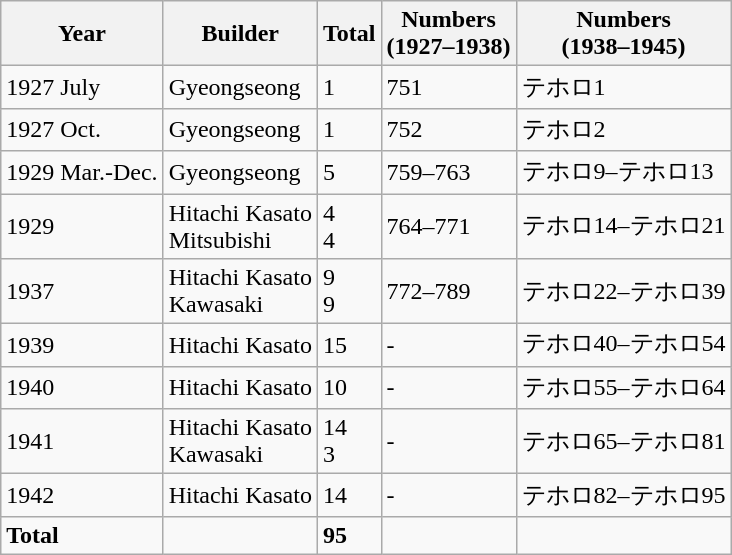<table class="wikitable">
<tr>
<th>Year</th>
<th>Builder</th>
<th>Total</th>
<th>Numbers<br>(1927–1938)</th>
<th>Numbers<br>(1938–1945)</th>
</tr>
<tr>
<td>1927 July</td>
<td>Gyeongseong</td>
<td>1</td>
<td>751</td>
<td>テホロ1</td>
</tr>
<tr>
<td>1927 Oct.</td>
<td>Gyeongseong</td>
<td>1</td>
<td>752</td>
<td>テホロ2</td>
</tr>
<tr>
<td>1929 Mar.-Dec.</td>
<td>Gyeongseong</td>
<td>5</td>
<td>759–763</td>
<td>テホロ9–テホロ13</td>
</tr>
<tr>
<td>1929</td>
<td>Hitachi Kasato<br>Mitsubishi</td>
<td>4<br>4</td>
<td>764–771</td>
<td>テホロ14–テホロ21</td>
</tr>
<tr>
<td>1937</td>
<td>Hitachi Kasato<br>Kawasaki</td>
<td>9<br>9</td>
<td>772–789</td>
<td>テホロ22–テホロ39</td>
</tr>
<tr>
<td>1939</td>
<td>Hitachi Kasato</td>
<td>15</td>
<td>-</td>
<td>テホロ40–テホロ54</td>
</tr>
<tr>
<td>1940</td>
<td>Hitachi Kasato</td>
<td>10</td>
<td>-</td>
<td>テホロ55–テホロ64</td>
</tr>
<tr>
<td>1941</td>
<td>Hitachi Kasato<br>Kawasaki</td>
<td>14<br>3</td>
<td>-</td>
<td>テホロ65–テホロ81</td>
</tr>
<tr>
<td>1942</td>
<td>Hitachi Kasato</td>
<td>14</td>
<td>-</td>
<td>テホロ82–テホロ95</td>
</tr>
<tr>
<td><strong>Total</strong></td>
<td></td>
<td><strong>95</strong></td>
<td></td>
<td></td>
</tr>
</table>
